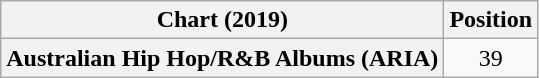<table class="wikitable plainrowheaders sortable" style="text-align:center;">
<tr>
<th scope="col">Chart (2019)</th>
<th scope="col">Position</th>
</tr>
<tr>
<th scope="row">Australian Hip Hop/R&B Albums (ARIA)</th>
<td>39</td>
</tr>
</table>
